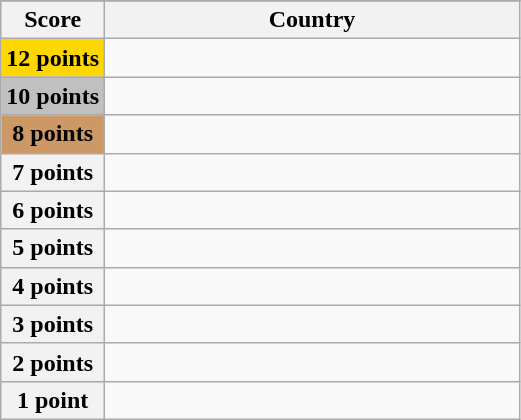<table class="wikitable">
<tr>
</tr>
<tr>
<th scope="col" width="20%">Score</th>
<th scope="col" width="80%">Country</th>
</tr>
<tr>
<th scope="row" style="background:gold">12 points</th>
<td></td>
</tr>
<tr>
<th scope="row" style="background:silver">10 points</th>
<td></td>
</tr>
<tr>
<th scope="row" style="background:#CC9966">8 points</th>
<td></td>
</tr>
<tr>
<th scope="row">7 points</th>
<td></td>
</tr>
<tr>
<th scope="row">6 points</th>
<td></td>
</tr>
<tr>
<th scope="row">5 points</th>
<td></td>
</tr>
<tr>
<th scope="row">4 points</th>
<td></td>
</tr>
<tr>
<th scope="row">3 points</th>
<td></td>
</tr>
<tr>
<th scope="row">2 points</th>
<td></td>
</tr>
<tr>
<th scope="row">1 point</th>
<td></td>
</tr>
</table>
